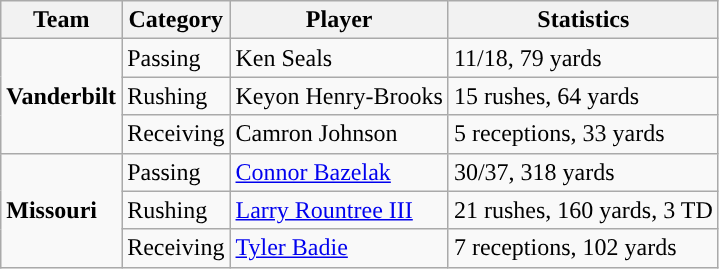<table class="wikitable" style="float: left;">
<tr>
<th>Team</th>
<th>Category</th>
<th>Player</th>
<th>Statistics</th>
</tr>
<tr>
<td rowspan=3><strong>Vanderbilt</strong></td>
<td>Passing</td>
<td>Ken Seals</td>
<td>11/18, 79 yards</td>
</tr>
<tr>
<td>Rushing</td>
<td>Keyon Henry-Brooks</td>
<td>15 rushes, 64 yards</td>
</tr>
<tr>
<td>Receiving</td>
<td>Camron Johnson</td>
<td>5 receptions, 33 yards</td>
</tr>
<tr>
<td rowspan=3><strong>Missouri</strong></td>
<td>Passing</td>
<td><a href='#'>Connor Bazelak</a></td>
<td>30/37, 318 yards</td>
</tr>
<tr>
<td>Rushing</td>
<td><a href='#'>Larry Rountree III</a></td>
<td>21 rushes, 160 yards, 3 TD</td>
</tr>
<tr>
<td>Receiving</td>
<td><a href='#'>Tyler Badie</a></td>
<td>7 receptions, 102 yards</td>
</tr>
</table>
